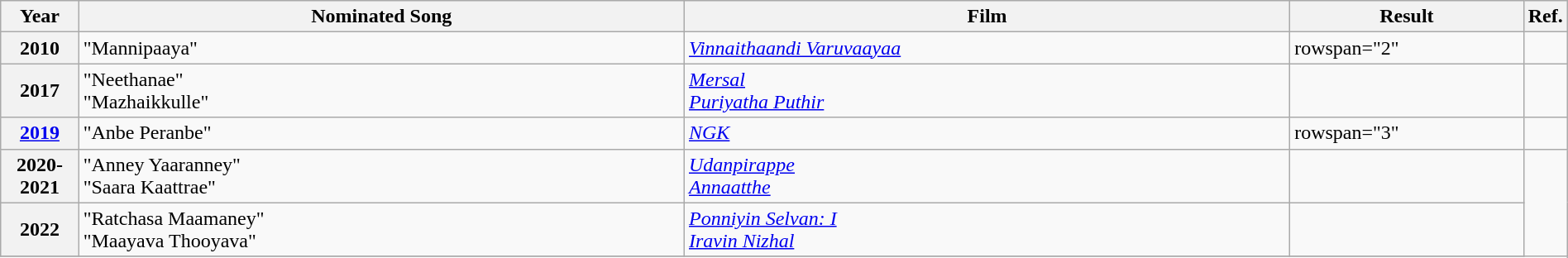<table class="wikitable plainrowheaders" width="100%" textcolor:#000;">
<tr>
<th scope="col" width=5%><strong>Year</strong></th>
<th scope="col" width=39%><strong>Nominated Song</strong></th>
<th scope="col" width=39%><strong>Film</strong></th>
<th scope="col" width=15%><strong>Result</strong></th>
<th scope="col" width=2%><strong>Ref.</strong></th>
</tr>
<tr>
<th scope="row">2010</th>
<td>"Mannipaaya"</td>
<td><em><a href='#'>Vinnaithaandi Varuvaayaa</a></em></td>
<td>rowspan="2" </td>
<td></td>
</tr>
<tr>
<th scope="row">2017</th>
<td>"Neethanae"<br>"Mazhaikkulle"</td>
<td><a href='#'><em>Mersal</em></a><br><em><a href='#'>Puriyatha Puthir</a></em></td>
<td></td>
</tr>
<tr>
<th scope="row"><a href='#'>2019</a></th>
<td>"Anbe Peranbe"</td>
<td><a href='#'><em>NGK</em></a></td>
<td>rowspan="3"</td>
<td></td>
</tr>
<tr>
<th scope="row">2020-2021</th>
<td>"Anney Yaaranney"<br>"Saara Kaattrae"</td>
<td><em><a href='#'>Udanpirappe</a></em><br><em><a href='#'>Annaatthe</a></em></td>
<td></td>
</tr>
<tr>
<th scope="row">2022</th>
<td>"Ratchasa Maamaney"<br>"Maayava Thooyava"</td>
<td><em><a href='#'>Ponniyin Selvan: I</a></em><br><em><a href='#'>Iravin Nizhal</a></em></td>
<td></td>
</tr>
<tr>
</tr>
</table>
